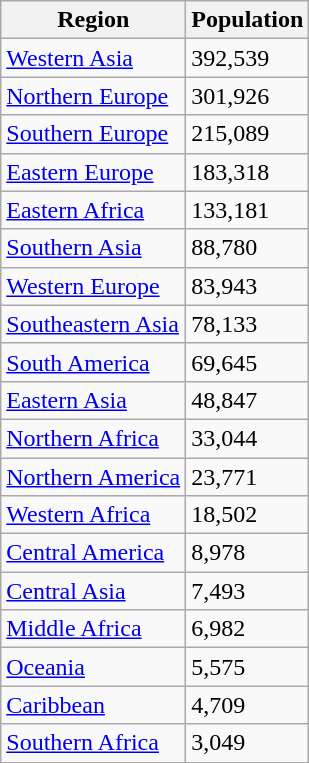<table class="wikitable sortable">
<tr>
<th scope="col">Region</th>
<th scope="col">Population</th>
</tr>
<tr>
<td><a href='#'>Western Asia</a></td>
<td>392,539</td>
</tr>
<tr>
<td><a href='#'>Northern Europe</a></td>
<td>301,926</td>
</tr>
<tr>
<td><a href='#'>Southern Europe</a></td>
<td>215,089</td>
</tr>
<tr>
<td><a href='#'>Eastern Europe</a></td>
<td>183,318</td>
</tr>
<tr>
<td><a href='#'>Eastern Africa</a></td>
<td>133,181</td>
</tr>
<tr>
<td><a href='#'>Southern Asia</a></td>
<td>88,780</td>
</tr>
<tr>
<td><a href='#'>Western Europe</a></td>
<td>83,943</td>
</tr>
<tr>
<td><a href='#'>Southeastern Asia</a></td>
<td>78,133</td>
</tr>
<tr>
<td><a href='#'>South America</a></td>
<td>69,645</td>
</tr>
<tr>
<td><a href='#'>Eastern Asia</a></td>
<td>48,847</td>
</tr>
<tr>
<td><a href='#'>Northern Africa</a></td>
<td>33,044</td>
</tr>
<tr>
<td><a href='#'>Northern America</a></td>
<td>23,771</td>
</tr>
<tr>
<td><a href='#'>Western Africa</a></td>
<td>18,502</td>
</tr>
<tr>
<td><a href='#'>Central America</a></td>
<td>8,978</td>
</tr>
<tr>
<td><a href='#'>Central Asia</a></td>
<td>7,493</td>
</tr>
<tr>
<td><a href='#'>Middle Africa</a></td>
<td>6,982</td>
</tr>
<tr>
<td><a href='#'>Oceania</a></td>
<td>5,575</td>
</tr>
<tr>
<td><a href='#'>Caribbean</a></td>
<td>4,709</td>
</tr>
<tr>
<td><a href='#'>Southern Africa</a></td>
<td>3,049</td>
</tr>
<tr>
</tr>
</table>
